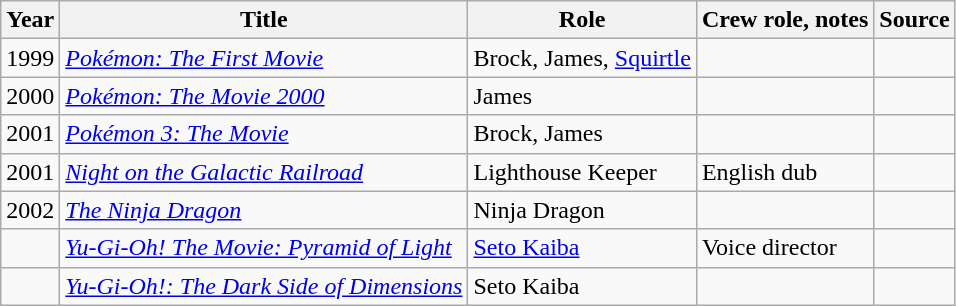<table class="wikitable sortable plainrowheaders">
<tr>
<th>Year</th>
<th>Title</th>
<th>Role</th>
<th class="unsortable">Crew role, notes</th>
<th class="unsortable">Source</th>
</tr>
<tr>
<td>1999</td>
<td><em><a href='#'>Pokémon: The First Movie</a></em></td>
<td>Brock, James, <a href='#'>Squirtle</a></td>
<td></td>
<td></td>
</tr>
<tr>
<td>2000</td>
<td><em><a href='#'>Pokémon: The Movie 2000</a></em></td>
<td>James</td>
<td></td>
<td></td>
</tr>
<tr>
<td>2001</td>
<td><em><a href='#'>Pokémon 3: The Movie</a></em></td>
<td>Brock, James</td>
<td></td>
<td></td>
</tr>
<tr>
<td>2001</td>
<td><em><a href='#'>Night on the Galactic Railroad</a></em></td>
<td>Lighthouse Keeper</td>
<td>English dub</td>
<td></td>
</tr>
<tr>
<td>2002</td>
<td><em><a href='#'>The Ninja Dragon</a></em></td>
<td>Ninja Dragon</td>
<td></td>
<td></td>
</tr>
<tr>
<td></td>
<td><em><a href='#'>Yu-Gi-Oh! The Movie: Pyramid of Light</a></em></td>
<td><a href='#'>Seto Kaiba</a></td>
<td>Voice director</td>
<td></td>
</tr>
<tr>
<td></td>
<td><em><a href='#'>Yu-Gi-Oh!: The Dark Side of Dimensions</a></em></td>
<td>Seto Kaiba</td>
<td></td>
<td></td>
</tr>
</table>
